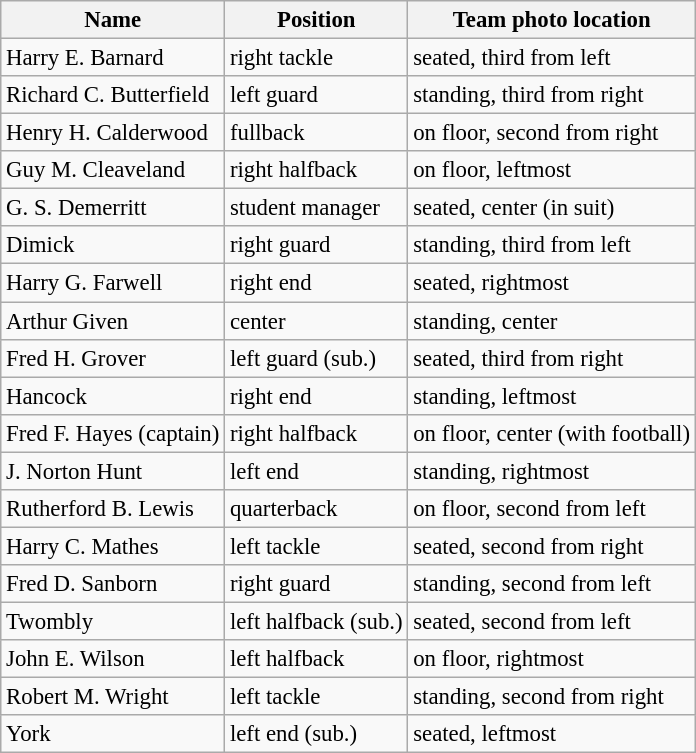<table class="wikitable" style="text-align:left; font-size: 95%;">
<tr>
<th>Name</th>
<th>Position</th>
<th>Team photo location</th>
</tr>
<tr>
<td>Harry E. Barnard</td>
<td>right tackle</td>
<td>seated, third from left</td>
</tr>
<tr>
<td>Richard C. Butterfield</td>
<td>left guard</td>
<td>standing, third from right</td>
</tr>
<tr>
<td>Henry H. Calderwood</td>
<td>fullback</td>
<td>on floor, second from right</td>
</tr>
<tr>
<td>Guy M. Cleaveland</td>
<td>right halfback</td>
<td>on floor, leftmost</td>
</tr>
<tr>
<td>G. S. Demerritt</td>
<td>student manager</td>
<td>seated, center (in suit)</td>
</tr>
<tr>
<td>Dimick</td>
<td>right guard</td>
<td>standing, third from left</td>
</tr>
<tr>
<td>Harry G. Farwell</td>
<td>right end</td>
<td>seated, rightmost</td>
</tr>
<tr>
<td>Arthur Given</td>
<td>center</td>
<td>standing, center</td>
</tr>
<tr>
<td>Fred H. Grover</td>
<td>left guard (sub.)</td>
<td>seated, third from right</td>
</tr>
<tr>
<td>Hancock</td>
<td>right end</td>
<td>standing, leftmost</td>
</tr>
<tr>
<td>Fred F. Hayes (captain)</td>
<td>right halfback</td>
<td>on floor, center (with football)</td>
</tr>
<tr>
<td>J. Norton Hunt</td>
<td>left end</td>
<td>standing, rightmost</td>
</tr>
<tr>
<td>Rutherford B. Lewis</td>
<td>quarterback</td>
<td>on floor, second from left</td>
</tr>
<tr>
<td>Harry C. Mathes</td>
<td>left tackle</td>
<td>seated, second from right</td>
</tr>
<tr>
<td>Fred D. Sanborn</td>
<td>right guard</td>
<td>standing, second from left</td>
</tr>
<tr>
<td>Twombly</td>
<td>left halfback (sub.)</td>
<td>seated, second from left</td>
</tr>
<tr>
<td>John E. Wilson</td>
<td>left halfback</td>
<td>on floor, rightmost</td>
</tr>
<tr>
<td>Robert M. Wright</td>
<td>left tackle</td>
<td>standing, second from right</td>
</tr>
<tr>
<td>York</td>
<td>left end (sub.)</td>
<td>seated, leftmost</td>
</tr>
</table>
